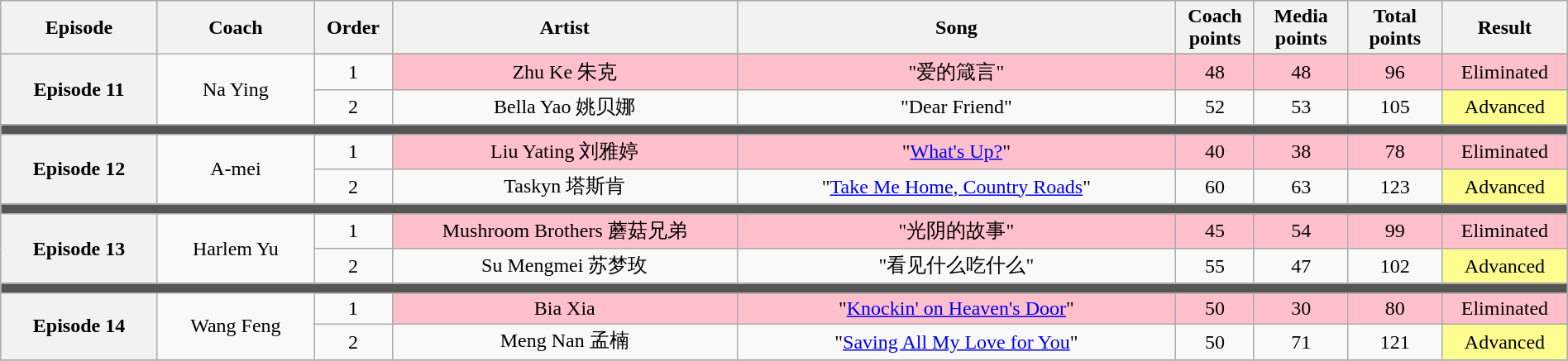<table class="wikitable" style="text-align:center; width:100%;">
<tr>
<th style="width:10%;">Episode</th>
<th style="width:10%;">Coach</th>
<th style="width:05%;">Order</th>
<th style="width:22%;">Artist</th>
<th style="width:28%;">Song</th>
<th style="width:05%;">Coach points</th>
<th style="width:06%;">Media points</th>
<th style! style="width:06%;">Total points</th>
<th style! style="width:14%;">Result</th>
</tr>
<tr>
<th rowspan="3" scope="row">Episode 11<br><small></small></th>
<td rowspan="3">Na Ying</td>
</tr>
<tr>
<td>1</td>
<td style="background:pink;">Zhu Ke 朱克</td>
<td style="background:pink;">"爱的箴言"</td>
<td style="background:pink;">48</td>
<td style="background:pink;">48</td>
<td style="background:pink;">96</td>
<td style="background:pink;">Eliminated</td>
</tr>
<tr>
<td>2</td>
<td>Bella Yao 姚贝娜</td>
<td>"Dear Friend"</td>
<td>52</td>
<td>53</td>
<td>105</td>
<td style="background:#fdfc8f;">Advanced</td>
</tr>
<tr>
<td colspan="10" style="background:#555555;"></td>
</tr>
<tr>
<th rowspan="3" scope="row">Episode 12<br><small></small></th>
<td rowspan="3">A-mei</td>
</tr>
<tr>
<td>1</td>
<td style="background:pink;">Liu Yating 刘雅婷</td>
<td style="background:pink;">"<a href='#'>What's Up?</a>"</td>
<td style="background:pink;">40</td>
<td style="background:pink;">38</td>
<td style="background:pink;">78</td>
<td style="background:pink;">Eliminated</td>
</tr>
<tr>
<td>2</td>
<td>Taskyn 塔斯肯</td>
<td>"<a href='#'>Take Me Home, Country Roads</a>"</td>
<td>60</td>
<td>63</td>
<td>123</td>
<td style="background:#fdfc8f;">Advanced</td>
</tr>
<tr>
<td colspan="9" style="background:#555555;"></td>
</tr>
<tr>
<th rowspan="3" scope="row">Episode 13<br><small></small></th>
<td rowspan="3">Harlem Yu</td>
</tr>
<tr>
<td>1</td>
<td style="background:pink;">Mushroom Brothers 蘑菇兄弟</td>
<td style="background:pink;">"光阴的故事"</td>
<td style="background:pink;">45</td>
<td style="background:pink;">54</td>
<td style="background:pink;">99</td>
<td style="background:pink;">Eliminated</td>
</tr>
<tr>
<td>2</td>
<td>Su Mengmei 苏梦玫</td>
<td>"看见什么吃什么"</td>
<td>55</td>
<td>47</td>
<td>102</td>
<td style="background:#fdfc8f;">Advanced</td>
</tr>
<tr>
<td colspan="9" style="background:#555555;"></td>
</tr>
<tr>
<th rowspan="3" scope="row">Episode 14<br><small></small></th>
<td rowspan="3">Wang Feng</td>
</tr>
<tr>
<td>1</td>
<td style="background:pink;">Bia Xia</td>
<td style="background:pink;">"<a href='#'>Knockin' on Heaven's Door</a>"</td>
<td style="background:pink;">50</td>
<td style="background:pink;">30</td>
<td style="background:pink;">80</td>
<td style="background:pink;">Eliminated</td>
</tr>
<tr>
<td>2</td>
<td>Meng Nan 孟楠</td>
<td>"<a href='#'>Saving All My Love for You</a>"</td>
<td>50</td>
<td>71</td>
<td>121</td>
<td style="background:#fdfc8f;">Advanced</td>
</tr>
<tr>
</tr>
</table>
